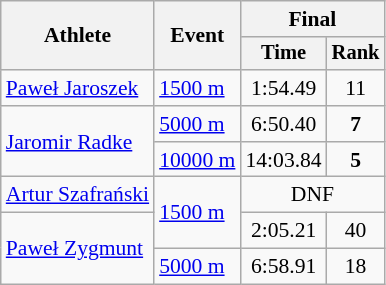<table class="wikitable" style="font-size:90%">
<tr>
<th rowspan=2>Athlete</th>
<th rowspan=2>Event</th>
<th colspan=2>Final</th>
</tr>
<tr style="font-size:95%">
<th>Time</th>
<th>Rank</th>
</tr>
<tr align=center>
<td align=left rowspan=1><a href='#'>Paweł Jaroszek</a></td>
<td align=left><a href='#'>1500 m</a></td>
<td>1:54.49</td>
<td>11</td>
</tr>
<tr align=center>
<td align=left rowspan=2><a href='#'>Jaromir Radke</a></td>
<td align=left><a href='#'>5000 m</a></td>
<td>6:50.40</td>
<td><strong>7</strong></td>
</tr>
<tr align=center>
<td align=left><a href='#'>10000 m</a></td>
<td>14:03.84</td>
<td><strong>5</strong></td>
</tr>
<tr align=center>
<td align=left rowspan=1><a href='#'>Artur Szafrański</a></td>
<td align=left rowspan=2><a href='#'>1500 m</a></td>
<td colspan=2>DNF</td>
</tr>
<tr align=center>
<td align=left rowspan=2><a href='#'>Paweł Zygmunt</a></td>
<td>2:05.21</td>
<td>40</td>
</tr>
<tr align=center>
<td align=left><a href='#'>5000 m</a></td>
<td>6:58.91</td>
<td>18</td>
</tr>
</table>
